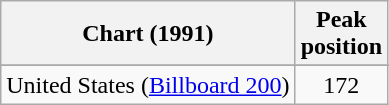<table class="wikitable">
<tr>
<th>Chart (1991)</th>
<th>Peak<br>position</th>
</tr>
<tr>
</tr>
<tr>
</tr>
<tr>
<td>United States (<a href='#'>Billboard 200</a>)</td>
<td align="center">172</td>
</tr>
</table>
